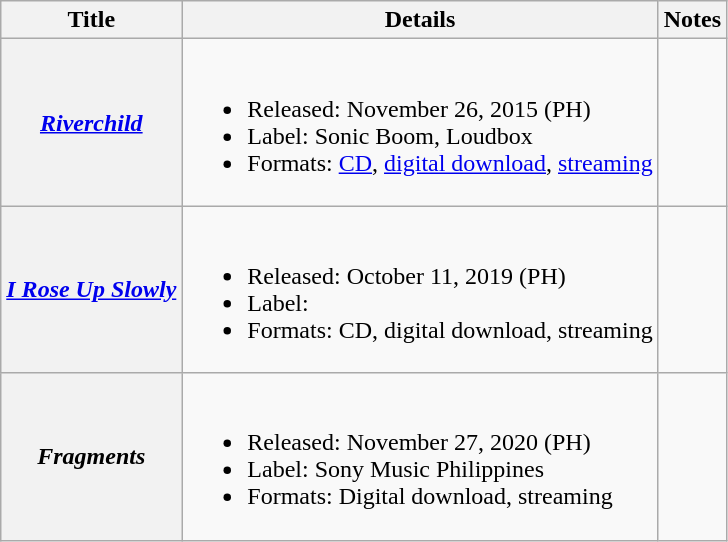<table class="wikitable plainrowheaders">
<tr>
<th scope="col">Title</th>
<th scope="col">Details</th>
<th scope="col">Notes</th>
</tr>
<tr>
<th scope="row"><em><a href='#'>Riverchild</a></em></th>
<td><br><ul><li>Released: November 26, 2015 <span>(PH)</span></li><li>Label: Sonic Boom, Loudbox</li><li>Formats: <a href='#'>CD</a>, <a href='#'>digital download</a>, <a href='#'>streaming</a></li></ul></td>
<td></td>
</tr>
<tr>
<th scope="row"><em><a href='#'>I Rose Up Slowly</a></em></th>
<td><br><ul><li>Released: October 11, 2019 <span>(PH)</span></li><li>Label:</li><li>Formats: CD, digital download, streaming</li></ul></td>
<td></td>
</tr>
<tr>
<th scope="row"><em>Fragments</em></th>
<td><br><ul><li>Released: November 27, 2020 <span>(PH)</span></li><li>Label: Sony Music Philippines</li><li>Formats: Digital download, streaming</li></ul></td>
<td></td>
</tr>
</table>
